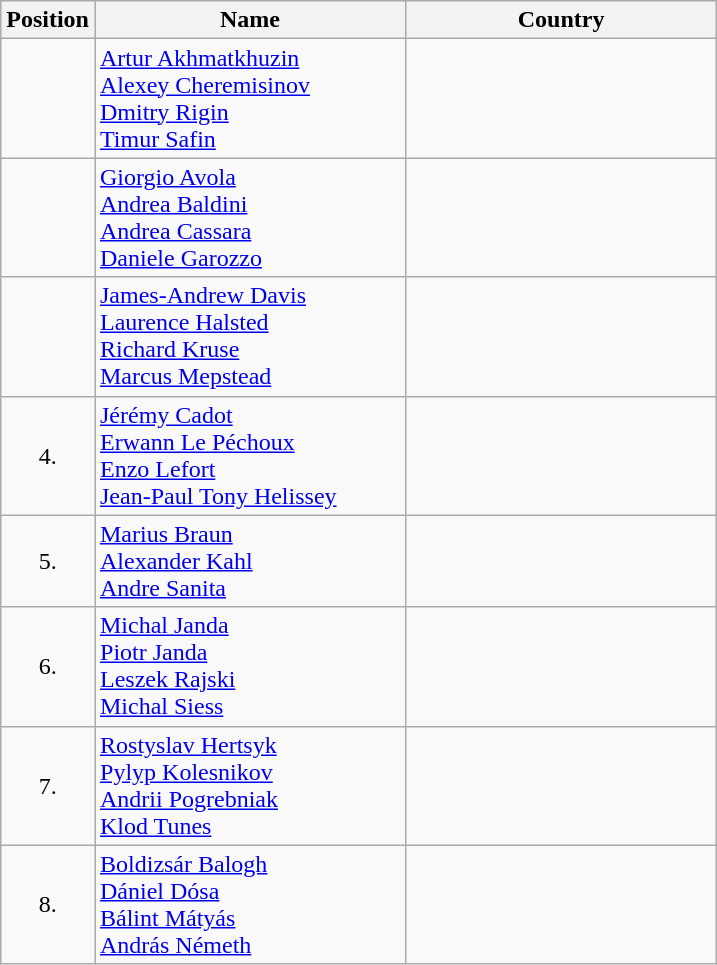<table class="wikitable">
<tr>
<th width="20">Position</th>
<th width="200">Name</th>
<th width="200">Country</th>
</tr>
<tr>
<td align="center"></td>
<td><a href='#'>Artur Akhmatkhuzin</a><br><a href='#'>Alexey Cheremisinov</a><br><a href='#'>Dmitry Rigin</a><br><a href='#'>Timur Safin</a></td>
<td></td>
</tr>
<tr>
<td align="center"></td>
<td><a href='#'>Giorgio Avola</a><br><a href='#'>Andrea Baldini</a><br><a href='#'>Andrea Cassara</a><br><a href='#'>Daniele Garozzo</a></td>
<td></td>
</tr>
<tr>
<td align="center"></td>
<td><a href='#'>James-Andrew Davis</a><br><a href='#'>Laurence Halsted</a><br><a href='#'>Richard Kruse</a><br><a href='#'>Marcus Mepstead</a></td>
<td></td>
</tr>
<tr>
<td align="center">4.</td>
<td><a href='#'>Jérémy Cadot</a><br><a href='#'>Erwann Le Péchoux</a><br><a href='#'>Enzo Lefort</a><br><a href='#'>Jean-Paul Tony Helissey</a></td>
<td></td>
</tr>
<tr>
<td align="center">5.</td>
<td><a href='#'>Marius Braun</a><br><a href='#'>Alexander Kahl</a><br><a href='#'>Andre Sanita</a><br></td>
<td></td>
</tr>
<tr>
<td align="center">6.</td>
<td><a href='#'>Michal Janda</a><br><a href='#'>Piotr Janda</a><br><a href='#'>Leszek Rajski</a><br><a href='#'>Michal Siess</a></td>
<td></td>
</tr>
<tr>
<td align="center">7.</td>
<td><a href='#'>Rostyslav Hertsyk</a><br><a href='#'>Pylyp Kolesnikov</a><br><a href='#'>Andrii Pogrebniak</a><br><a href='#'>Klod Tunes</a></td>
<td></td>
</tr>
<tr>
<td align="center">8.</td>
<td><a href='#'>Boldizsár Balogh</a><br><a href='#'>Dániel Dósa</a><br><a href='#'>Bálint Mátyás</a><br><a href='#'>András Németh</a></td>
<td></td>
</tr>
</table>
